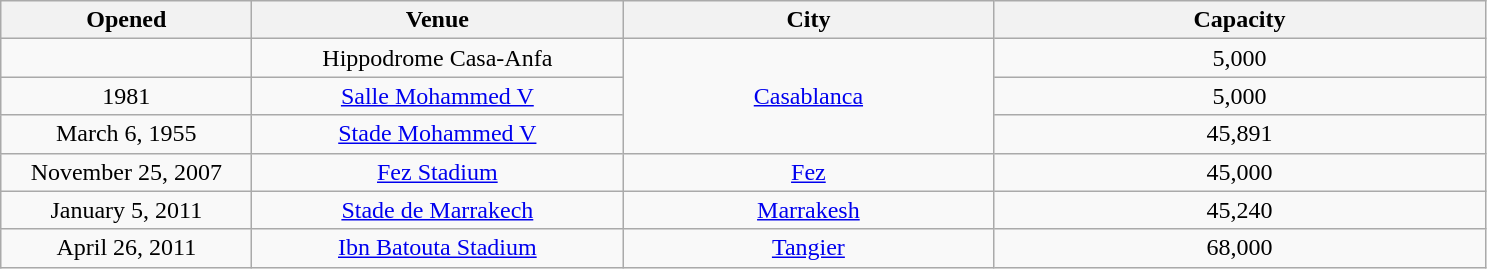<table class="sortable wikitable" style="text-align:center;">
<tr>
<th scope="col" style="width:10em;">Opened</th>
<th scope="col" style="width:15em;">Venue</th>
<th scope="col" style="width:15em;">City</th>
<th scope="col" style="width:20em;">Capacity</th>
</tr>
<tr>
<td></td>
<td>Hippodrome Casa-Anfa</td>
<td rowspan="3"><a href='#'>Casablanca</a></td>
<td>5,000</td>
</tr>
<tr>
<td>1981</td>
<td><a href='#'>Salle Mohammed V</a></td>
<td>5,000</td>
</tr>
<tr>
<td>March 6, 1955</td>
<td><a href='#'>Stade Mohammed V</a></td>
<td>45,891</td>
</tr>
<tr>
<td>November 25, 2007</td>
<td><a href='#'>Fez Stadium</a></td>
<td><a href='#'>Fez</a></td>
<td>45,000</td>
</tr>
<tr>
<td>January 5, 2011</td>
<td><a href='#'>Stade de Marrakech</a></td>
<td><a href='#'>Marrakesh</a></td>
<td>45,240</td>
</tr>
<tr>
<td>April 26, 2011</td>
<td><a href='#'>Ibn Batouta Stadium</a></td>
<td><a href='#'>Tangier</a></td>
<td>68,000</td>
</tr>
</table>
